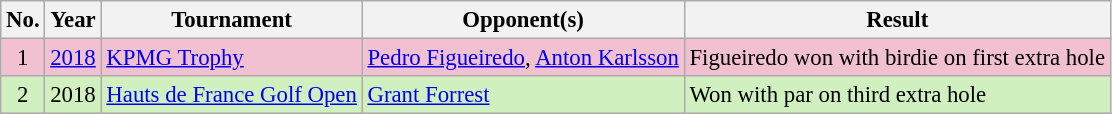<table class="wikitable" style="font-size:95%;">
<tr>
<th>No.</th>
<th>Year</th>
<th>Tournament</th>
<th>Opponent(s)</th>
<th>Result</th>
</tr>
<tr style="background:#F2C1D1;">
<td align=center>1</td>
<td><a href='#'>2018</a></td>
<td><a href='#'>KPMG Trophy</a></td>
<td> <a href='#'>Pedro Figueiredo</a>,  <a href='#'>Anton Karlsson</a></td>
<td>Figueiredo won with birdie on first extra hole</td>
</tr>
<tr style="background:#D0F0C0;">
<td align=center>2</td>
<td>2018</td>
<td><a href='#'>Hauts de France Golf Open</a></td>
<td> <a href='#'>Grant Forrest</a></td>
<td>Won with par on third extra hole</td>
</tr>
</table>
